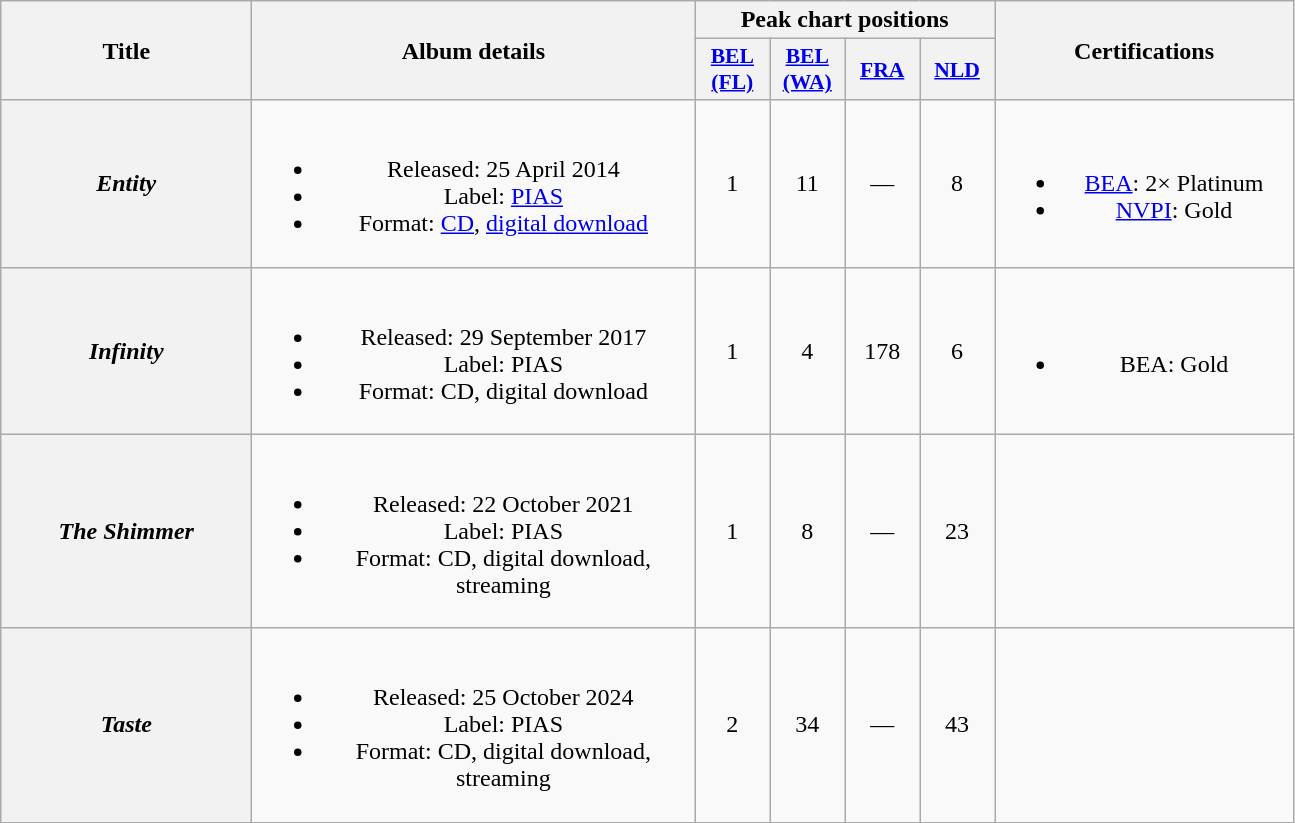<table class="wikitable plainrowheaders" style="text-align:center;">
<tr>
<th scope="col" rowspan="2" style="width:10em;">Title</th>
<th scope="col" rowspan="2" style="width:18em;">Album details</th>
<th scope="col" colspan="4">Peak chart positions</th>
<th scope="col" rowspan="2" style="width:12em;">Certifications</th>
</tr>
<tr>
<th scope="col" style="width:3em;font-size:90%;"><a href='#'>BEL<br>(FL)</a><br></th>
<th scope="col" style="width:3em;font-size:90%;"><a href='#'>BEL<br>(WA)</a><br></th>
<th scope="col" style="width:3em;font-size:90%;"><a href='#'>FRA</a><br></th>
<th scope="col" style="width:3em;font-size:90%;"><a href='#'>NLD</a><br></th>
</tr>
<tr>
<th scope="row"><em>Entity</em></th>
<td><br><ul><li>Released: 25 April 2014</li><li>Label: <a href='#'>PIAS</a></li><li>Format: <a href='#'>CD</a>, <a href='#'>digital download</a></li></ul></td>
<td>1</td>
<td>11</td>
<td>—</td>
<td>8</td>
<td><br><ul><li><a href='#'>BEA</a>: 2× Platinum</li><li><a href='#'>NVPI</a>: Gold</li></ul></td>
</tr>
<tr>
<th scope="row"><em>Infinity</em></th>
<td><br><ul><li>Released: 29 September 2017</li><li>Label: PIAS</li><li>Format: CD, digital download</li></ul></td>
<td>1</td>
<td>4</td>
<td>178</td>
<td>6</td>
<td><br><ul><li>BEA: Gold</li></ul></td>
</tr>
<tr>
<th scope="row"><em>The Shimmer</em></th>
<td><br><ul><li>Released: 22 October 2021</li><li>Label: PIAS</li><li>Format: CD, digital download, streaming</li></ul></td>
<td>1</td>
<td>8</td>
<td>—</td>
<td>23</td>
<td></td>
</tr>
<tr>
<th scope="row"><em>Taste</em></th>
<td><br><ul><li>Released: 25 October 2024</li><li>Label: PIAS</li><li>Format: CD, digital download, streaming</li></ul></td>
<td>2</td>
<td>34</td>
<td>—</td>
<td>43</td>
<td></td>
</tr>
</table>
